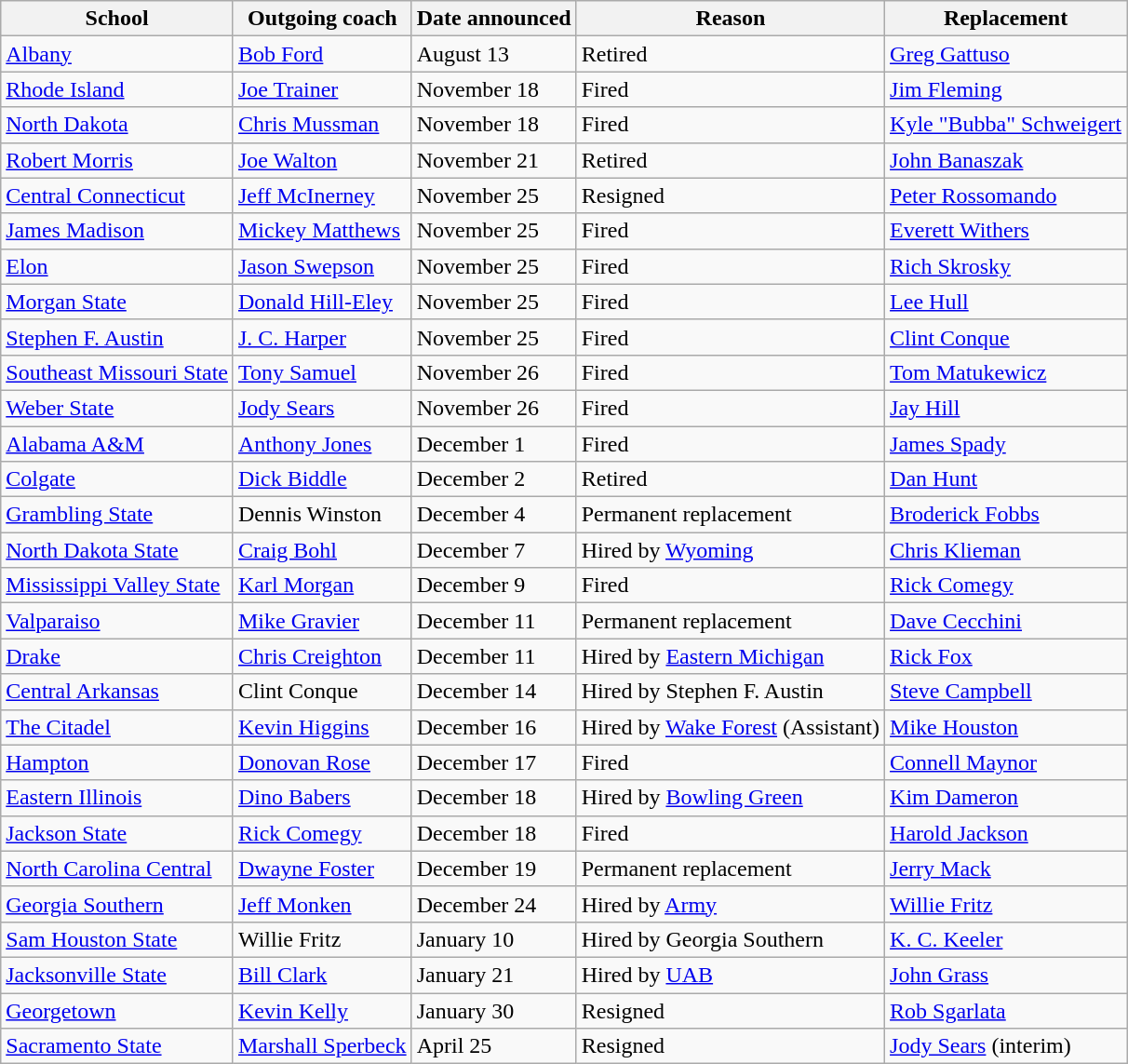<table class="wikitable">
<tr>
<th>School</th>
<th>Outgoing coach</th>
<th>Date announced</th>
<th>Reason</th>
<th>Replacement</th>
</tr>
<tr>
<td><a href='#'>Albany</a></td>
<td><a href='#'>Bob Ford</a></td>
<td>August 13</td>
<td>Retired</td>
<td><a href='#'>Greg Gattuso</a></td>
</tr>
<tr>
<td><a href='#'>Rhode Island</a></td>
<td><a href='#'>Joe Trainer</a></td>
<td>November 18</td>
<td>Fired</td>
<td><a href='#'>Jim Fleming</a></td>
</tr>
<tr>
<td><a href='#'>North Dakota</a></td>
<td><a href='#'>Chris Mussman</a></td>
<td>November 18</td>
<td>Fired</td>
<td><a href='#'>Kyle "Bubba" Schweigert</a></td>
</tr>
<tr>
<td><a href='#'>Robert Morris</a></td>
<td><a href='#'>Joe Walton</a></td>
<td>November 21</td>
<td>Retired</td>
<td><a href='#'>John Banaszak</a></td>
</tr>
<tr>
<td><a href='#'>Central Connecticut</a></td>
<td><a href='#'>Jeff McInerney</a></td>
<td>November 25</td>
<td>Resigned</td>
<td><a href='#'>Peter Rossomando</a></td>
</tr>
<tr>
<td><a href='#'>James Madison</a></td>
<td><a href='#'>Mickey Matthews</a></td>
<td>November 25</td>
<td>Fired</td>
<td><a href='#'>Everett Withers</a></td>
</tr>
<tr>
<td><a href='#'>Elon</a></td>
<td><a href='#'>Jason Swepson</a></td>
<td>November 25</td>
<td>Fired</td>
<td><a href='#'>Rich Skrosky</a></td>
</tr>
<tr>
<td><a href='#'>Morgan State</a></td>
<td><a href='#'>Donald Hill-Eley</a></td>
<td>November 25</td>
<td>Fired</td>
<td><a href='#'>Lee Hull</a></td>
</tr>
<tr>
<td><a href='#'>Stephen F. Austin</a></td>
<td><a href='#'>J. C. Harper</a></td>
<td>November 25</td>
<td>Fired</td>
<td><a href='#'>Clint Conque</a></td>
</tr>
<tr>
<td><a href='#'>Southeast Missouri State</a></td>
<td><a href='#'>Tony Samuel</a></td>
<td>November 26</td>
<td>Fired</td>
<td><a href='#'>Tom Matukewicz</a></td>
</tr>
<tr>
<td><a href='#'>Weber State</a></td>
<td><a href='#'>Jody Sears</a></td>
<td>November 26</td>
<td>Fired</td>
<td><a href='#'>Jay Hill</a></td>
</tr>
<tr>
<td><a href='#'>Alabama A&M</a></td>
<td><a href='#'>Anthony Jones</a></td>
<td>December 1</td>
<td>Fired</td>
<td><a href='#'>James Spady</a></td>
</tr>
<tr>
<td><a href='#'>Colgate</a></td>
<td><a href='#'>Dick Biddle</a></td>
<td>December 2</td>
<td>Retired</td>
<td><a href='#'>Dan Hunt</a></td>
</tr>
<tr>
<td><a href='#'>Grambling State</a></td>
<td>Dennis Winston</td>
<td>December 4</td>
<td>Permanent replacement</td>
<td><a href='#'>Broderick Fobbs</a></td>
</tr>
<tr>
<td><a href='#'>North Dakota State</a></td>
<td><a href='#'>Craig Bohl</a></td>
<td>December 7</td>
<td>Hired by <a href='#'>Wyoming</a></td>
<td><a href='#'>Chris Klieman</a></td>
</tr>
<tr>
<td><a href='#'>Mississippi Valley State</a></td>
<td><a href='#'>Karl Morgan</a></td>
<td>December 9</td>
<td>Fired</td>
<td><a href='#'>Rick Comegy</a></td>
</tr>
<tr>
<td><a href='#'>Valparaiso</a></td>
<td><a href='#'>Mike Gravier</a></td>
<td>December 11</td>
<td>Permanent replacement</td>
<td><a href='#'>Dave Cecchini</a></td>
</tr>
<tr>
<td><a href='#'>Drake</a></td>
<td><a href='#'>Chris Creighton</a></td>
<td>December 11</td>
<td>Hired by <a href='#'>Eastern Michigan</a></td>
<td><a href='#'>Rick Fox</a></td>
</tr>
<tr>
<td><a href='#'>Central Arkansas</a></td>
<td>Clint Conque</td>
<td>December 14</td>
<td>Hired by Stephen F. Austin</td>
<td><a href='#'>Steve Campbell</a></td>
</tr>
<tr>
<td><a href='#'>The Citadel</a></td>
<td><a href='#'>Kevin Higgins</a></td>
<td>December 16</td>
<td>Hired by <a href='#'>Wake Forest</a> (Assistant)</td>
<td><a href='#'>Mike Houston</a></td>
</tr>
<tr>
<td><a href='#'>Hampton</a></td>
<td><a href='#'>Donovan Rose</a></td>
<td>December 17</td>
<td>Fired</td>
<td><a href='#'>Connell Maynor</a></td>
</tr>
<tr>
<td><a href='#'>Eastern Illinois</a></td>
<td><a href='#'>Dino Babers</a></td>
<td>December 18</td>
<td>Hired by <a href='#'>Bowling Green</a></td>
<td><a href='#'>Kim Dameron</a></td>
</tr>
<tr>
<td><a href='#'>Jackson State</a></td>
<td><a href='#'>Rick Comegy</a></td>
<td>December 18</td>
<td>Fired</td>
<td><a href='#'>Harold Jackson</a></td>
</tr>
<tr>
<td><a href='#'>North Carolina Central</a></td>
<td><a href='#'>Dwayne Foster</a></td>
<td>December 19</td>
<td>Permanent replacement</td>
<td><a href='#'>Jerry Mack</a></td>
</tr>
<tr>
<td><a href='#'>Georgia Southern</a></td>
<td><a href='#'>Jeff Monken</a></td>
<td>December 24</td>
<td>Hired by <a href='#'>Army</a></td>
<td><a href='#'>Willie Fritz</a></td>
</tr>
<tr>
<td><a href='#'>Sam Houston State</a></td>
<td>Willie Fritz</td>
<td>January 10</td>
<td>Hired by Georgia Southern</td>
<td><a href='#'>K. C. Keeler</a></td>
</tr>
<tr>
<td><a href='#'>Jacksonville State</a></td>
<td><a href='#'>Bill Clark</a></td>
<td>January 21</td>
<td>Hired by <a href='#'>UAB</a></td>
<td><a href='#'>John Grass</a></td>
</tr>
<tr>
<td><a href='#'>Georgetown</a></td>
<td><a href='#'>Kevin Kelly</a></td>
<td>January 30</td>
<td>Resigned</td>
<td><a href='#'>Rob Sgarlata</a></td>
</tr>
<tr>
<td><a href='#'>Sacramento State</a></td>
<td><a href='#'>Marshall Sperbeck</a></td>
<td>April 25</td>
<td>Resigned</td>
<td><a href='#'>Jody Sears</a> (interim)</td>
</tr>
</table>
